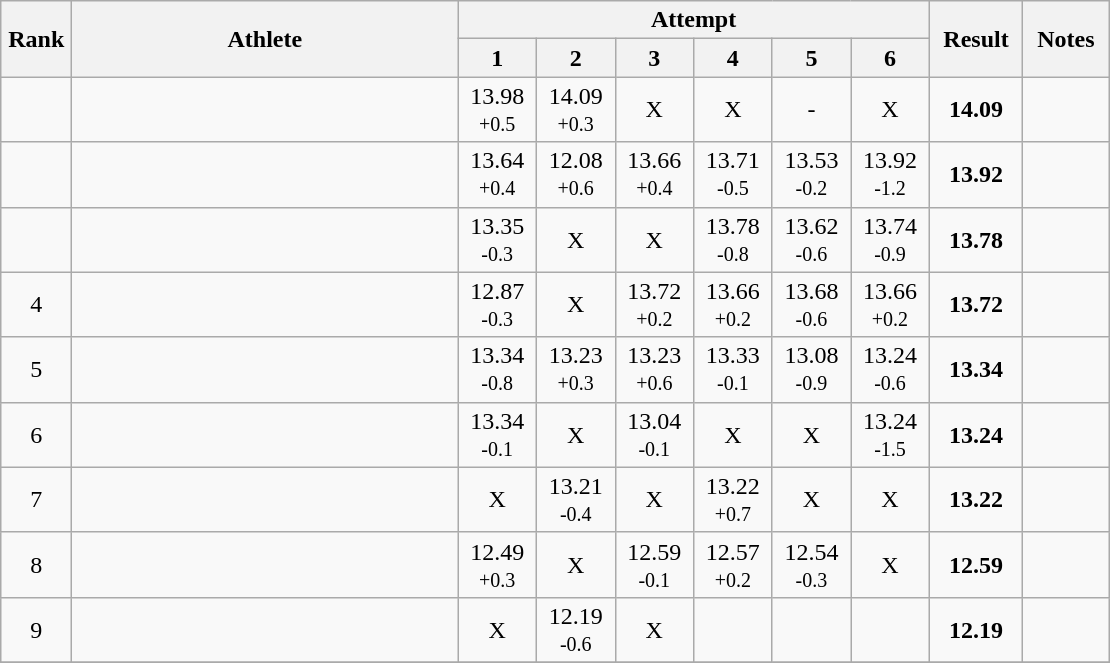<table class="wikitable" style="text-align:center">
<tr>
<th rowspan=2 width=40>Rank</th>
<th rowspan=2 width=250>Athlete</th>
<th colspan=6>Attempt</th>
<th rowspan=2 width=55>Result</th>
<th rowspan=2 width=50>Notes</th>
</tr>
<tr>
<th width=45>1</th>
<th width=45>2</th>
<th width=45>3</th>
<th width=45>4</th>
<th width=45>5</th>
<th width=45>6</th>
</tr>
<tr>
<td></td>
<td align=left></td>
<td>13.98<br><small>+0.5</small></td>
<td>14.09<br><small>+0.3</small></td>
<td>X</td>
<td>X</td>
<td>-</td>
<td>X</td>
<td><strong>14.09</strong></td>
<td></td>
</tr>
<tr>
<td></td>
<td align=left></td>
<td>13.64<br><small>+0.4</small></td>
<td>12.08<br><small>+0.6</small></td>
<td>13.66<br><small>+0.4</small></td>
<td>13.71<br><small>-0.5</small></td>
<td>13.53<br><small>-0.2</small></td>
<td>13.92<br><small>-1.2</small></td>
<td><strong>13.92</strong></td>
<td></td>
</tr>
<tr>
<td></td>
<td align=left></td>
<td>13.35<br><small>-0.3</small></td>
<td>X</td>
<td>X</td>
<td>13.78<br><small>-0.8</small></td>
<td>13.62<br><small>-0.6</small></td>
<td>13.74<br><small>-0.9</small></td>
<td><strong>13.78</strong></td>
<td></td>
</tr>
<tr>
<td>4</td>
<td align=left></td>
<td>12.87<br><small>-0.3</small></td>
<td>X</td>
<td>13.72<br><small>+0.2</small></td>
<td>13.66<br><small>+0.2</small></td>
<td>13.68<br><small>-0.6</small></td>
<td>13.66<br><small>+0.2</small></td>
<td><strong>13.72</strong></td>
<td></td>
</tr>
<tr>
<td>5</td>
<td align=left></td>
<td>13.34<br><small>-0.8</small></td>
<td>13.23<br><small>+0.3</small></td>
<td>13.23<br><small>+0.6</small></td>
<td>13.33<br><small>-0.1</small></td>
<td>13.08<br><small>-0.9</small></td>
<td>13.24<br><small>-0.6</small></td>
<td><strong>13.34</strong></td>
<td></td>
</tr>
<tr>
<td>6</td>
<td align=left></td>
<td>13.34<br><small>-0.1</small></td>
<td>X</td>
<td>13.04<br><small>-0.1</small></td>
<td>X</td>
<td>X</td>
<td>13.24<br><small>-1.5</small></td>
<td><strong>13.24</strong></td>
<td></td>
</tr>
<tr>
<td>7</td>
<td align=left></td>
<td>X</td>
<td>13.21<br><small>-0.4</small></td>
<td>X</td>
<td>13.22<br><small>+0.7</small></td>
<td>X</td>
<td>X</td>
<td><strong>13.22</strong></td>
<td></td>
</tr>
<tr>
<td>8</td>
<td align=left></td>
<td>12.49<br><small>+0.3</small></td>
<td>X</td>
<td>12.59<br><small>-0.1</small></td>
<td>12.57<br><small>+0.2</small></td>
<td>12.54<br><small>-0.3</small></td>
<td>X</td>
<td><strong>12.59</strong></td>
<td></td>
</tr>
<tr>
<td>9</td>
<td align=left></td>
<td>X</td>
<td>12.19<br><small>-0.6</small></td>
<td>X</td>
<td></td>
<td></td>
<td></td>
<td><strong>12.19</strong></td>
<td></td>
</tr>
<tr>
</tr>
</table>
